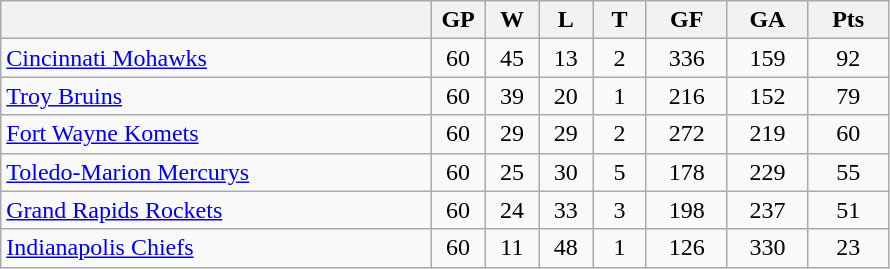<table class="wikitable">
<tr>
<th width="40%"></th>
<th width="5%">GP</th>
<th width="5%">W</th>
<th width="5%">L</th>
<th width="5%">T</th>
<th width="7.5%">GF</th>
<th width="7.5%">GA</th>
<th width="7.5%">Pts</th>
</tr>
<tr align="center">
<td align="left"><a href='#'>Cincinnati Mohawks</a></td>
<td>60</td>
<td>45</td>
<td>13</td>
<td>2</td>
<td>336</td>
<td>159</td>
<td>92</td>
</tr>
<tr align="center">
<td align="left"><a href='#'>Troy Bruins</a></td>
<td>60</td>
<td>39</td>
<td>20</td>
<td>1</td>
<td>216</td>
<td>152</td>
<td>79</td>
</tr>
<tr align="center">
<td align="left"><a href='#'>Fort Wayne Komets</a></td>
<td>60</td>
<td>29</td>
<td>29</td>
<td>2</td>
<td>272</td>
<td>219</td>
<td>60</td>
</tr>
<tr align="center">
<td align="left"><a href='#'>Toledo-Marion Mercurys</a></td>
<td>60</td>
<td>25</td>
<td>30</td>
<td>5</td>
<td>178</td>
<td>229</td>
<td>55</td>
</tr>
<tr align="center">
<td align="left"><a href='#'>Grand Rapids Rockets</a></td>
<td>60</td>
<td>24</td>
<td>33</td>
<td>3</td>
<td>198</td>
<td>237</td>
<td>51</td>
</tr>
<tr align="center">
<td align="left"><a href='#'>Indianapolis Chiefs</a></td>
<td>60</td>
<td>11</td>
<td>48</td>
<td>1</td>
<td>126</td>
<td>330</td>
<td>23</td>
</tr>
</table>
